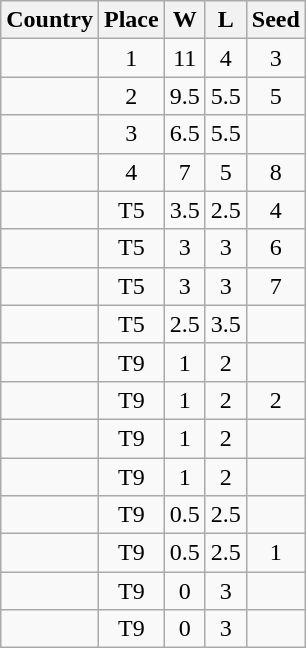<table class="wikitable sortable" style="text-align:center">
<tr>
<th>Country</th>
<th>Place</th>
<th>W</th>
<th>L</th>
<th>Seed</th>
</tr>
<tr>
<td align=left></td>
<td>1</td>
<td>11</td>
<td>4</td>
<td>3</td>
</tr>
<tr>
<td align=left></td>
<td>2</td>
<td>9.5</td>
<td>5.5</td>
<td>5</td>
</tr>
<tr>
<td align=left></td>
<td>3</td>
<td>6.5</td>
<td>5.5</td>
<td></td>
</tr>
<tr>
<td align=left></td>
<td>4</td>
<td>7</td>
<td>5</td>
<td>8</td>
</tr>
<tr>
<td align=left></td>
<td>T5</td>
<td>3.5</td>
<td>2.5</td>
<td>4</td>
</tr>
<tr>
<td align=left></td>
<td>T5</td>
<td>3</td>
<td>3</td>
<td>6</td>
</tr>
<tr>
<td align=left></td>
<td>T5</td>
<td>3</td>
<td>3</td>
<td>7</td>
</tr>
<tr>
<td align=left></td>
<td>T5</td>
<td>2.5</td>
<td>3.5</td>
<td></td>
</tr>
<tr>
<td align=left></td>
<td>T9</td>
<td>1</td>
<td>2</td>
<td></td>
</tr>
<tr>
<td align=left></td>
<td>T9</td>
<td>1</td>
<td>2</td>
<td>2</td>
</tr>
<tr>
<td align=left></td>
<td>T9</td>
<td>1</td>
<td>2</td>
<td></td>
</tr>
<tr>
<td align=left></td>
<td>T9</td>
<td>1</td>
<td>2</td>
<td></td>
</tr>
<tr>
<td align=left></td>
<td>T9</td>
<td>0.5</td>
<td>2.5</td>
<td></td>
</tr>
<tr>
<td align=left></td>
<td>T9</td>
<td>0.5</td>
<td>2.5</td>
<td>1</td>
</tr>
<tr>
<td align=left></td>
<td>T9</td>
<td>0</td>
<td>3</td>
<td></td>
</tr>
<tr>
<td align=left></td>
<td>T9</td>
<td>0</td>
<td>3</td>
<td></td>
</tr>
</table>
